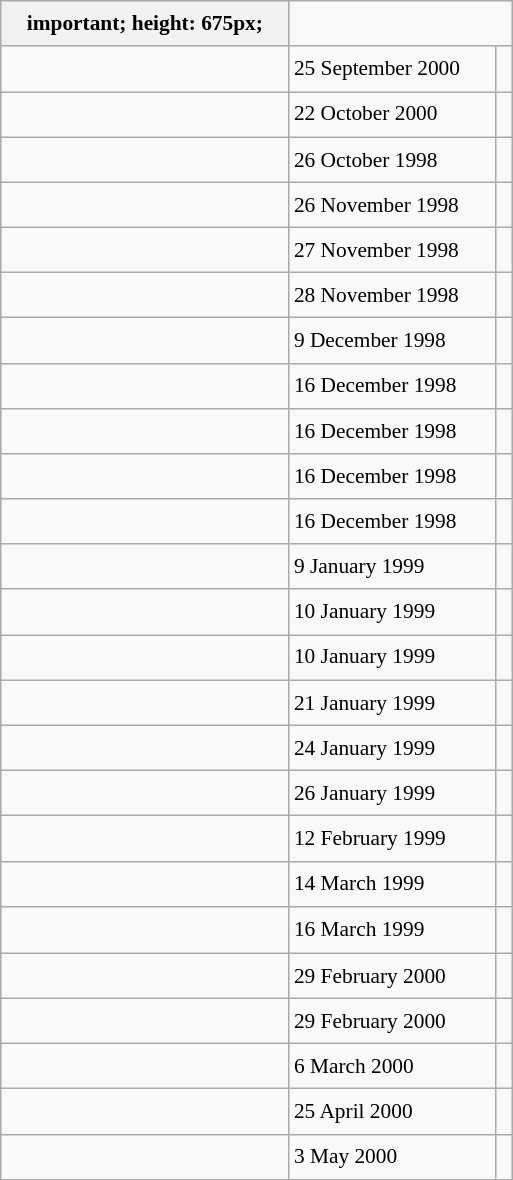<table class="wikitable" style="font-size: 89%; float: left; width: 24em; margin-right: 1em; line-height: 1.65em">
<tr>
<th>important; height: 675px;</th>
</tr>
<tr>
<td></td>
<td>25 September 2000</td>
<td><small></small></td>
</tr>
<tr>
<td></td>
<td>22 October 2000</td>
<td><small></small></td>
</tr>
<tr>
<td></td>
<td>26 October 1998</td>
<td><small></small></td>
</tr>
<tr>
<td></td>
<td>26 November 1998</td>
<td><small></small></td>
</tr>
<tr>
<td></td>
<td>27 November 1998</td>
<td><small></small></td>
</tr>
<tr>
<td></td>
<td>28 November 1998</td>
<td><small></small></td>
</tr>
<tr>
<td></td>
<td>9 December 1998</td>
<td><small></small></td>
</tr>
<tr>
<td></td>
<td>16 December 1998</td>
<td><small></small></td>
</tr>
<tr>
<td></td>
<td>16 December 1998</td>
<td><small></small></td>
</tr>
<tr>
<td></td>
<td>16 December 1998</td>
<td><small></small></td>
</tr>
<tr>
<td></td>
<td>16 December 1998</td>
<td><small></small></td>
</tr>
<tr>
<td></td>
<td>9 January 1999</td>
<td><small></small></td>
</tr>
<tr>
<td></td>
<td>10 January 1999</td>
<td><small></small></td>
</tr>
<tr>
<td></td>
<td>10 January 1999</td>
<td><small></small></td>
</tr>
<tr>
<td></td>
<td>21 January 1999</td>
<td><small></small></td>
</tr>
<tr>
<td></td>
<td>24 January 1999</td>
<td><small></small></td>
</tr>
<tr>
<td></td>
<td>26 January 1999</td>
<td><small></small></td>
</tr>
<tr>
<td></td>
<td>12 February 1999</td>
<td><small></small></td>
</tr>
<tr>
<td></td>
<td>14 March 1999</td>
<td><small></small></td>
</tr>
<tr>
<td></td>
<td>16 March 1999</td>
<td><small></small> </td>
</tr>
<tr>
<td></td>
<td>29 February 2000</td>
<td><small></small></td>
</tr>
<tr>
<td></td>
<td>29 February 2000</td>
<td><small></small></td>
</tr>
<tr>
<td></td>
<td>6 March 2000</td>
<td><small></small></td>
</tr>
<tr>
<td></td>
<td>25 April 2000</td>
<td><small></small></td>
</tr>
<tr>
<td></td>
<td>3 May 2000</td>
<td><small></small></td>
</tr>
</table>
